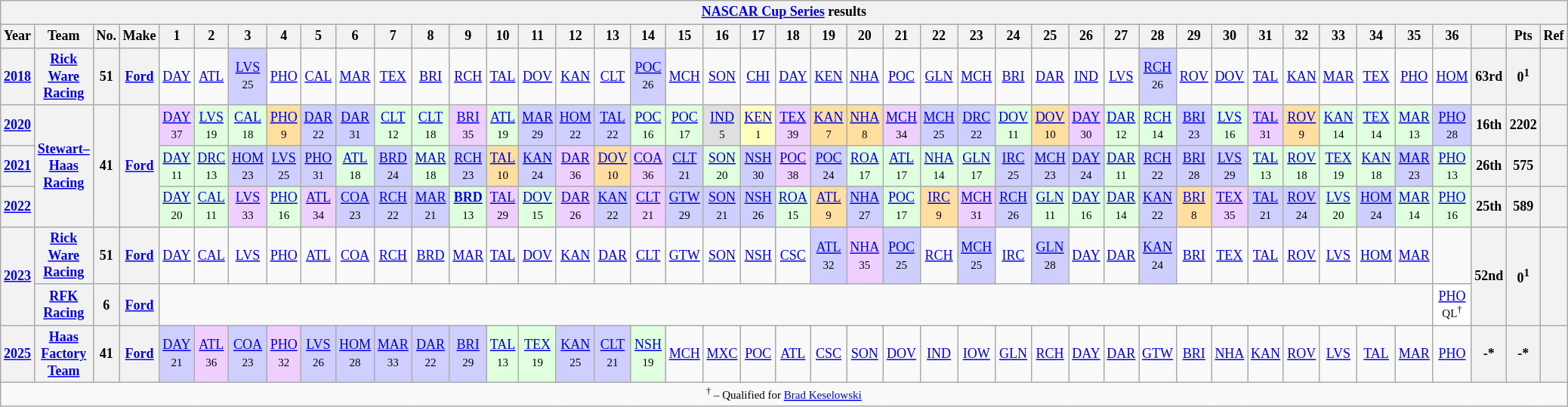<table class="wikitable" style="text-align:center; font-size:75%">
<tr>
<th colspan=45><a href='#'>NASCAR Cup Series</a> results</th>
</tr>
<tr>
<th>Year</th>
<th>Team</th>
<th>No.</th>
<th>Make</th>
<th>1</th>
<th>2</th>
<th>3</th>
<th>4</th>
<th>5</th>
<th>6</th>
<th>7</th>
<th>8</th>
<th>9</th>
<th>10</th>
<th>11</th>
<th>12</th>
<th>13</th>
<th>14</th>
<th>15</th>
<th>16</th>
<th>17</th>
<th>18</th>
<th>19</th>
<th>20</th>
<th>21</th>
<th>22</th>
<th>23</th>
<th>24</th>
<th>25</th>
<th>26</th>
<th>27</th>
<th>28</th>
<th>29</th>
<th>30</th>
<th>31</th>
<th>32</th>
<th>33</th>
<th>34</th>
<th>35</th>
<th>36</th>
<th></th>
<th>Pts</th>
<th>Ref</th>
</tr>
<tr>
<th><a href='#'>2018</a></th>
<th><a href='#'>Rick Ware Racing</a></th>
<th>51</th>
<th><a href='#'>Ford</a></th>
<td><a href='#'>DAY</a></td>
<td><a href='#'>ATL</a></td>
<td style="background:#CFCFFF;"><a href='#'>LVS</a><br><small>25</small></td>
<td><a href='#'>PHO</a></td>
<td><a href='#'>CAL</a></td>
<td><a href='#'>MAR</a></td>
<td><a href='#'>TEX</a></td>
<td><a href='#'>BRI</a></td>
<td><a href='#'>RCH</a></td>
<td><a href='#'>TAL</a></td>
<td><a href='#'>DOV</a></td>
<td><a href='#'>KAN</a></td>
<td><a href='#'>CLT</a></td>
<td style="background:#CFCFFF;"><a href='#'>POC</a><br><small>26</small></td>
<td><a href='#'>MCH</a></td>
<td><a href='#'>SON</a></td>
<td><a href='#'>CHI</a></td>
<td><a href='#'>DAY</a></td>
<td><a href='#'>KEN</a></td>
<td><a href='#'>NHA</a></td>
<td><a href='#'>POC</a></td>
<td><a href='#'>GLN</a></td>
<td><a href='#'>MCH</a></td>
<td><a href='#'>BRI</a></td>
<td><a href='#'>DAR</a></td>
<td><a href='#'>IND</a></td>
<td><a href='#'>LVS</a></td>
<td style="background:#CFCFFF;"><a href='#'>RCH</a><br><small>26</small></td>
<td><a href='#'>ROV</a></td>
<td><a href='#'>DOV</a></td>
<td><a href='#'>TAL</a></td>
<td><a href='#'>KAN</a></td>
<td><a href='#'>MAR</a></td>
<td><a href='#'>TEX</a></td>
<td><a href='#'>PHO</a></td>
<td><a href='#'>HOM</a></td>
<th>63rd</th>
<th>0<sup>1</sup></th>
<th></th>
</tr>
<tr>
<th><a href='#'>2020</a></th>
<th rowspan=3><a href='#'>Stewart–Haas Racing</a></th>
<th rowspan=3>41</th>
<th rowspan=3><a href='#'>Ford</a></th>
<td style="background:#EFCFFF;"><a href='#'>DAY</a><br><small>37</small></td>
<td style="background:#DFFFDF;"><a href='#'>LVS</a><br><small>19</small></td>
<td style="background:#DFFFDF;"><a href='#'>CAL</a><br><small>18</small></td>
<td style="background:#FFDF9F;"><a href='#'>PHO</a><br><small>9</small></td>
<td style="background:#CFCFFF;"><a href='#'>DAR</a><br><small>22</small></td>
<td style="background:#CFCFFF;"><a href='#'>DAR</a><br><small>31</small></td>
<td style="background:#DFFFDF;"><a href='#'>CLT</a><br><small>12</small></td>
<td style="background:#DFFFDF;"><a href='#'>CLT</a><br><small>18</small></td>
<td style="background:#EFCFFF;"><a href='#'>BRI</a><br><small>35</small></td>
<td style="background:#DFFFDF;"><a href='#'>ATL</a><br><small>19</small></td>
<td style="background:#CFCFFF;"><a href='#'>MAR</a><br><small>29</small></td>
<td style="background:#CFCFFF;"><a href='#'>HOM</a><br><small>22</small></td>
<td style="background:#CFCFFF;"><a href='#'>TAL</a><br><small>22</small></td>
<td style="background:#DFFFDF;"><a href='#'>POC</a><br><small>16</small></td>
<td style="background:#DFFFDF;"><a href='#'>POC</a><br><small>17</small></td>
<td style="background:#DFDFDF;"><a href='#'>IND</a><br><small>5</small></td>
<td style="background:#FFFFBF;"><a href='#'>KEN</a><br><small>1</small></td>
<td style="background:#EFCFFF;"><a href='#'>TEX</a><br><small>39</small></td>
<td style="background:#FFDF9F;"><a href='#'>KAN</a><br><small>7</small></td>
<td style="background:#FFDF9F;"><a href='#'>NHA</a><br><small>8</small></td>
<td style="background:#EFCFFF;"><a href='#'>MCH</a><br><small>34</small></td>
<td style="background:#CFCFFF;"><a href='#'>MCH</a><br><small>25</small></td>
<td style="background:#CFCFFF;"><a href='#'>DRC</a><br><small>22</small></td>
<td style="background:#DFFFDF;"><a href='#'>DOV</a><br><small>11</small></td>
<td style="background:#FFDF9F;"><a href='#'>DOV</a><br><small>10</small></td>
<td style="background:#EFCFFF;"><a href='#'>DAY</a><br><small>30</small></td>
<td style="background:#DFFFDF;"><a href='#'>DAR</a><br><small>12</small></td>
<td style="background:#DFFFDF;"><a href='#'>RCH</a><br><small>14</small></td>
<td style="background:#CFCFFF;"><a href='#'>BRI</a><br><small>23</small></td>
<td style="background:#DFFFDF;"><a href='#'>LVS</a><br><small>16</small></td>
<td style="background:#EFCFFF;"><a href='#'>TAL</a><br><small>31</small></td>
<td style="background:#FFDF9F;"><a href='#'>ROV</a><br><small>9</small></td>
<td style="background:#DFFFDF;"><a href='#'>KAN</a><br><small>14</small></td>
<td style="background:#DFFFDF;"><a href='#'>TEX</a><br><small>14</small></td>
<td style="background:#DFFFDF;"><a href='#'>MAR</a><br><small>13</small></td>
<td style="background:#CFCFFF;"><a href='#'>PHO</a><br><small>28</small></td>
<th>16th</th>
<th>2202</th>
<th></th>
</tr>
<tr>
<th><a href='#'>2021</a></th>
<td style="background:#DFFFDF;"><a href='#'>DAY</a><br><small>11</small></td>
<td style="background:#DFFFDF;"><a href='#'>DRC</a><br><small>13</small></td>
<td style="background:#CFCFFF;"><a href='#'>HOM</a><br><small>23</small></td>
<td style="background:#CFCFFF;"><a href='#'>LVS</a><br><small>25</small></td>
<td style="background:#CFCFFF;"><a href='#'>PHO</a><br><small>31</small></td>
<td style="background:#DFFFDF;"><a href='#'>ATL</a><br><small>18</small></td>
<td style="background:#CFCFFF;"><a href='#'>BRD</a><br><small>24</small></td>
<td style="background:#DFFFDF;"><a href='#'>MAR</a><br><small>18</small></td>
<td style="background:#CFCFFF;"><a href='#'>RCH</a><br><small>23</small></td>
<td style="background:#FFDF9F;"><a href='#'>TAL</a><br><small>10</small></td>
<td style="background:#CFCFFF;"><a href='#'>KAN</a><br><small>24</small></td>
<td style="background:#EFCFFF;"><a href='#'>DAR</a><br><small>36</small></td>
<td style="background:#FFDF9F;"><a href='#'>DOV</a><br><small>10</small></td>
<td style="background:#EFCFFF;"><a href='#'>COA</a><br><small>36</small></td>
<td style="background:#CFCFFF;"><a href='#'>CLT</a><br><small>21</small></td>
<td style="background:#DFFFDF;"><a href='#'>SON</a><br><small>20</small></td>
<td style="background:#CFCFFF;"><a href='#'>NSH</a><br><small>30</small></td>
<td style="background:#EFCFFF;"><a href='#'>POC</a><br><small>38</small></td>
<td style="background:#CFCFFF;"><a href='#'>POC</a><br><small>24</small></td>
<td style="background:#DFFFDF;"><a href='#'>ROA</a><br><small>17</small></td>
<td style="background:#DFFFDF;"><a href='#'>ATL</a><br><small>17</small></td>
<td style="background:#DFFFDF;"><a href='#'>NHA</a><br><small>14</small></td>
<td style="background:#DFFFDF;"><a href='#'>GLN</a><br><small>17</small></td>
<td style="background:#CFCFFF;"><a href='#'>IRC</a><br><small>25</small></td>
<td style="background:#CFCFFF;"><a href='#'>MCH</a><br><small>23</small></td>
<td style="background:#CFCFFF;"><a href='#'>DAY</a><br><small>24</small></td>
<td style="background:#DFFFDF;"><a href='#'>DAR</a><br><small>11</small></td>
<td style="background:#CFCFFF;"><a href='#'>RCH</a><br><small>22</small></td>
<td style="background:#CFCFFF;"><a href='#'>BRI</a><br><small>28</small></td>
<td style="background:#CFCFFF;"><a href='#'>LVS</a><br><small>29</small></td>
<td style="background:#DFFFDF;"><a href='#'>TAL</a><br><small>13</small></td>
<td style="background:#DFFFDF;"><a href='#'>ROV</a><br><small>18</small></td>
<td style="background:#DFFFDF;"><a href='#'>TEX</a><br><small>19</small></td>
<td style="background:#DFFFDF;"><a href='#'>KAN</a><br><small>18</small></td>
<td style="background:#CFCFFF;"><a href='#'>MAR</a><br><small>23</small></td>
<td style="background:#DFFFDF;"><a href='#'>PHO</a><br><small>13</small></td>
<th>26th</th>
<th>575</th>
<th></th>
</tr>
<tr>
<th><a href='#'>2022</a></th>
<td style="background:#DFFFDF;"><a href='#'>DAY</a><br><small>20</small></td>
<td style="background:#DFFFDF;"><a href='#'>CAL</a><br><small>11</small></td>
<td style="background:#EFCFFF;"><a href='#'>LVS</a><br><small>33</small></td>
<td style="background:#DFFFDF;"><a href='#'>PHO</a><br><small>16</small></td>
<td style="background:#EFCFFF;"><a href='#'>ATL</a><br><small>34</small></td>
<td style="background:#CFCFFF;"><a href='#'>COA</a><br><small>23</small></td>
<td style="background:#CFCFFF;"><a href='#'>RCH</a><br><small>22</small></td>
<td style="background:#CFCFFF;"><a href='#'>MAR</a><br><small>21</small></td>
<td style="background:#DFFFDF;"><strong><a href='#'>BRD</a></strong><br><small>13</small></td>
<td style="background:#EFCFFF;"><a href='#'>TAL</a><br><small>29</small></td>
<td style="background:#DFFFDF;"><a href='#'>DOV</a><br><small>15</small></td>
<td style="background:#EFCFFF;"><a href='#'>DAR</a><br><small>26</small></td>
<td style="background:#CFCFFF;"><a href='#'>KAN</a><br><small>22</small></td>
<td style="background:#EFCFFF;"><a href='#'>CLT</a><br><small>21</small></td>
<td style="background:#CFCFFF;"><a href='#'>GTW</a><br><small>29</small></td>
<td style="background:#CFCFFF;"><a href='#'>SON</a><br><small>21</small></td>
<td style="background:#CFCFFF;"><a href='#'>NSH</a><br><small>26</small></td>
<td style="background:#DFFFDF;"><a href='#'>ROA</a><br><small>15</small></td>
<td style="background:#FFDF9F;"><a href='#'>ATL</a><br><small>9</small></td>
<td style="background:#CFCFFF;"><a href='#'>NHA</a><br><small>27</small></td>
<td style="background:#DFFFDF;"><a href='#'>POC</a><br><small>17</small></td>
<td style="background:#FFDF9F;"><a href='#'>IRC</a><br><small>9</small></td>
<td style="background:#EFCFFF;"><a href='#'>MCH</a><br><small>31</small></td>
<td style="background:#CFCFFF;"><a href='#'>RCH</a><br><small>26</small></td>
<td style="background:#DFFFDF;"><a href='#'>GLN</a><br><small>11</small></td>
<td style="background:#DFFFDF;"><a href='#'>DAY</a><br><small>16</small></td>
<td style="background:#DFFFDF;"><a href='#'>DAR</a><br><small>14</small></td>
<td style="background:#CFCFFF;"><a href='#'>KAN</a><br><small>22</small></td>
<td style="background:#FFDF9F;"><a href='#'>BRI</a><br><small>8</small></td>
<td style="background:#EFCFFF;"><a href='#'>TEX</a><br><small>35</small></td>
<td style="background:#CFCFFF;"><a href='#'>TAL</a><br><small>21</small></td>
<td style="background:#CFCFFF;"><a href='#'>ROV</a><br><small>24</small></td>
<td style="background:#DFFFDF;"><a href='#'>LVS</a><br><small>20</small></td>
<td style="background:#CFCFFF;"><a href='#'>HOM</a><br><small>24</small></td>
<td style="background:#DFFFDF;"><a href='#'>MAR</a><br><small>14</small></td>
<td style="background:#DFFFDF;"><a href='#'>PHO</a><br><small>16</small></td>
<th>25th</th>
<th>589</th>
<th></th>
</tr>
<tr>
<th rowspan=2><a href='#'>2023</a></th>
<th><a href='#'>Rick Ware Racing</a></th>
<th>51</th>
<th><a href='#'>Ford</a></th>
<td><a href='#'>DAY</a></td>
<td><a href='#'>CAL</a></td>
<td><a href='#'>LVS</a></td>
<td><a href='#'>PHO</a></td>
<td><a href='#'>ATL</a></td>
<td><a href='#'>COA</a></td>
<td><a href='#'>RCH</a></td>
<td><a href='#'>BRD</a></td>
<td><a href='#'>MAR</a></td>
<td><a href='#'>TAL</a></td>
<td><a href='#'>DOV</a></td>
<td><a href='#'>KAN</a></td>
<td><a href='#'>DAR</a></td>
<td><a href='#'>CLT</a></td>
<td><a href='#'>GTW</a></td>
<td><a href='#'>SON</a></td>
<td><a href='#'>NSH</a></td>
<td><a href='#'>CSC</a></td>
<td style="background:#CFCFFF;"><a href='#'>ATL</a><br><small>32</small></td>
<td style="background:#EFCFFF;"><a href='#'>NHA</a><br><small>35</small></td>
<td style="background:#CFCFFF;"><a href='#'>POC</a><br><small>25</small></td>
<td><a href='#'>RCH</a></td>
<td style="background:#CFCFFF;"><a href='#'>MCH</a><br><small>25</small></td>
<td><a href='#'>IRC</a></td>
<td style="background:#CFCFFF;"><a href='#'>GLN</a><br><small>28</small></td>
<td><a href='#'>DAY</a></td>
<td><a href='#'>DAR</a></td>
<td style="background:#CFCFFF;"><a href='#'>KAN</a><br><small>24</small></td>
<td><a href='#'>BRI</a></td>
<td><a href='#'>TEX</a></td>
<td><a href='#'>TAL</a></td>
<td><a href='#'>ROV</a></td>
<td><a href='#'>LVS</a></td>
<td><a href='#'>HOM</a></td>
<td><a href='#'>MAR</a></td>
<td></td>
<th rowspan=2>52nd</th>
<th rowspan=2>0<sup>1</sup></th>
<th rowspan=2></th>
</tr>
<tr>
<th><a href='#'>RFK Racing</a></th>
<th>6</th>
<th><a href='#'>Ford</a></th>
<td colspan=35></td>
<td style="background:#FFFFFF;"><a href='#'>PHO</a><br><small>QL<sup>†</sup></small></td>
</tr>
<tr>
<th><a href='#'>2025</a></th>
<th><a href='#'>Haas Factory Team</a></th>
<th>41</th>
<th><a href='#'>Ford</a></th>
<td style="background:#CFCFFF;"><a href='#'>DAY</a><br><small>21</small></td>
<td style="background:#EFCFFF;"><a href='#'>ATL</a><br><small>36</small></td>
<td style="background:#CFCFFF;"><a href='#'>COA</a><br><small>23</small></td>
<td style="background:#EFCFFF;"><a href='#'>PHO</a><br><small>32</small></td>
<td style="background:#CFCFFF;"><a href='#'>LVS</a><br><small>26</small></td>
<td style="background:#CFCFFF;"><a href='#'>HOM</a><br><small>28</small></td>
<td style="background:#CFCFFF;"><a href='#'>MAR</a><br><small>33</small></td>
<td style="background:#CFCFFF;"><a href='#'>DAR</a><br><small>22</small></td>
<td style="background:#CFCFFF;"><a href='#'>BRI</a><br><small>29</small></td>
<td style="background:#DFFFDF;"><a href='#'>TAL</a><br><small>13</small></td>
<td style="background:#DFFFDF;"><a href='#'>TEX</a><br><small>19</small></td>
<td style="background:#CFCFFF;"><a href='#'>KAN</a><br><small>25</small></td>
<td style="background:#CFCFFF;"><a href='#'>CLT</a><br><small>21</small></td>
<td style="background:#DFFFDF;"><a href='#'>NSH</a><br><small>19</small></td>
<td style="background:#;"><a href='#'>MCH</a><br><small></small></td>
<td><a href='#'>MXC</a></td>
<td><a href='#'>POC</a></td>
<td><a href='#'>ATL</a></td>
<td><a href='#'>CSC</a></td>
<td><a href='#'>SON</a></td>
<td><a href='#'>DOV</a></td>
<td><a href='#'>IND</a></td>
<td><a href='#'>IOW</a></td>
<td><a href='#'>GLN</a></td>
<td><a href='#'>RCH</a></td>
<td><a href='#'>DAY</a></td>
<td><a href='#'>DAR</a></td>
<td><a href='#'>GTW</a></td>
<td><a href='#'>BRI</a></td>
<td><a href='#'>NHA</a></td>
<td><a href='#'>KAN</a></td>
<td><a href='#'>ROV</a></td>
<td><a href='#'>LVS</a></td>
<td><a href='#'>TAL</a></td>
<td><a href='#'>MAR</a></td>
<td><a href='#'>PHO</a></td>
<th>-*</th>
<th>-*</th>
<th></th>
</tr>
<tr>
<td colspan=43><small><sup>†</sup> – Qualified for <a href='#'>Brad Keselowski</a></small></td>
</tr>
</table>
